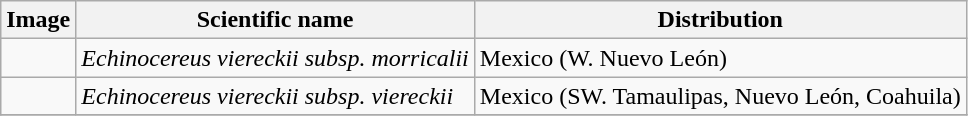<table class="wikitable">
<tr>
<th>Image</th>
<th>Scientific name</th>
<th>Distribution</th>
</tr>
<tr>
<td></td>
<td><em>Echinocereus viereckii subsp. morricalii</em> </td>
<td>Mexico (W. Nuevo León)</td>
</tr>
<tr>
<td></td>
<td><em>Echinocereus viereckii subsp. viereckii</em></td>
<td>Mexico (SW. Tamaulipas, Nuevo León, Coahuila)</td>
</tr>
<tr>
</tr>
</table>
